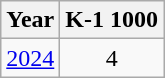<table class="wikitable" style="text-align:center;">
<tr>
<th>Year</th>
<th>K-1 1000</th>
</tr>
<tr>
<td><a href='#'>2024</a></td>
<td>4</td>
</tr>
</table>
